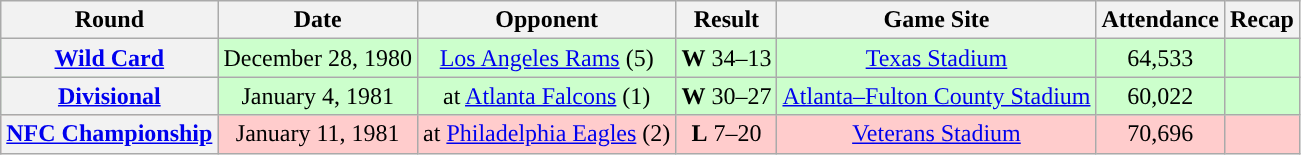<table class="wikitable" style="text-align:center">
<tr>
<th>Round</th>
<th>Date</th>
<th>Opponent</th>
<th>Result</th>
<th>Game Site</th>
<th>Attendance</th>
<th>Recap</th>
</tr>
<tr style="background: #cfc">
<th><a href='#'>Wild Card</a></th>
<td>December 28, 1980</td>
<td><a href='#'>Los Angeles Rams</a> (5)</td>
<td><strong>W</strong> 34–13</td>
<td><a href='#'>Texas Stadium</a></td>
<td>64,533</td>
<td></td>
</tr>
<tr style="background: #cfc">
<th><a href='#'>Divisional</a></th>
<td>January 4, 1981</td>
<td>at <a href='#'>Atlanta Falcons</a> (1)</td>
<td><strong>W</strong> 30–27</td>
<td><a href='#'>Atlanta–Fulton County Stadium</a></td>
<td>60,022</td>
<td></td>
</tr>
<tr style="background: #fcc">
<th><a href='#'>NFC Championship</a></th>
<td>January 11, 1981</td>
<td>at <a href='#'>Philadelphia Eagles</a> (2)</td>
<td><strong>L</strong> 7–20</td>
<td><a href='#'>Veterans Stadium</a></td>
<td>70,696</td>
<td></td>
</tr>
</table>
